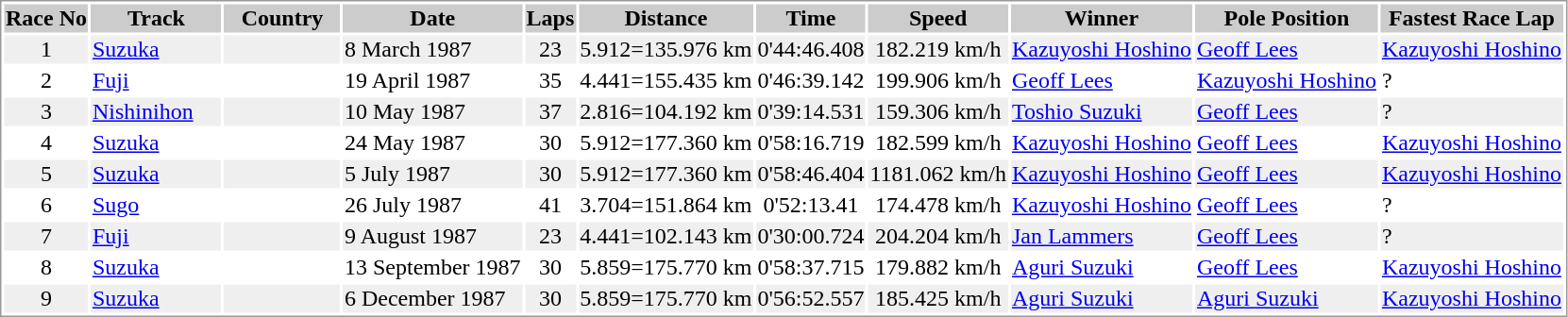<table border="0" style="border: 1px solid #999; background-color:#FFFFFF; text-align:center">
<tr align="center" style="background:#CCCCCC;">
<th>Race No</th>
<th>Track</th>
<th>Country</th>
<th>Date</th>
<th>Laps</th>
<th>Distance</th>
<th>Time</th>
<th>Speed</th>
<th>Winner</th>
<th>Pole Position</th>
<th>Fastest Race Lap</th>
</tr>
<tr style="background:#EFEFEF;">
<td>1</td>
<td align="left" width="90"><a href='#'>Suzuka</a></td>
<td align="left" width="80"></td>
<td align="left">8 March 1987</td>
<td>23</td>
<td>5.912=135.976 km</td>
<td>0'44:46.408</td>
<td>182.219 km/h</td>
<td align="left"><a href='#'>Kazuyoshi Hoshino</a></td>
<td align="left"><a href='#'>Geoff Lees</a></td>
<td align="left"><a href='#'>Kazuyoshi Hoshino</a></td>
</tr>
<tr>
<td>2</td>
<td align="left"><a href='#'>Fuji</a></td>
<td align="left"></td>
<td align="left">19 April 1987</td>
<td>35</td>
<td>4.441=155.435 km</td>
<td>0'46:39.142</td>
<td>199.906 km/h</td>
<td align="left"><a href='#'>Geoff Lees</a></td>
<td align="left"><a href='#'>Kazuyoshi Hoshino</a></td>
<td align="left">?</td>
</tr>
<tr style="background:#EFEFEF;">
<td>3</td>
<td align="left"><a href='#'>Nishinihon</a></td>
<td align="left"></td>
<td align="left">10 May 1987</td>
<td>37</td>
<td>2.816=104.192 km</td>
<td>0'39:14.531</td>
<td>159.306 km/h</td>
<td align="left"><a href='#'>Toshio Suzuki</a></td>
<td align="left"><a href='#'>Geoff Lees</a></td>
<td align="left">?</td>
</tr>
<tr>
<td>4</td>
<td align="left"><a href='#'>Suzuka</a></td>
<td align="left"></td>
<td align="left">24 May 1987</td>
<td>30</td>
<td>5.912=177.360 km</td>
<td>0'58:16.719</td>
<td>182.599 km/h</td>
<td align="left"><a href='#'>Kazuyoshi Hoshino</a></td>
<td align="left"><a href='#'>Geoff Lees</a></td>
<td align="left"><a href='#'>Kazuyoshi Hoshino</a></td>
</tr>
<tr style="background:#EFEFEF;">
<td>5</td>
<td align="left"><a href='#'>Suzuka</a></td>
<td align="left"></td>
<td align="left">5 July 1987</td>
<td>30</td>
<td>5.912=177.360 km</td>
<td>0'58:46.404</td>
<td>1181.062 km/h</td>
<td align="left"><a href='#'>Kazuyoshi Hoshino</a></td>
<td align="left"><a href='#'>Geoff Lees</a></td>
<td align="left"><a href='#'>Kazuyoshi Hoshino</a></td>
</tr>
<tr>
<td>6</td>
<td align="left"><a href='#'>Sugo</a></td>
<td align="left"></td>
<td align="left">26 July 1987</td>
<td>41</td>
<td>3.704=151.864 km</td>
<td>0'52:13.41</td>
<td>174.478 km/h</td>
<td align="left"><a href='#'>Kazuyoshi Hoshino</a></td>
<td align="left"><a href='#'>Geoff Lees</a></td>
<td align="left">?</td>
</tr>
<tr style="background:#EFEFEF;">
<td>7</td>
<td align="left"><a href='#'>Fuji</a></td>
<td align="left"></td>
<td align="left">9 August 1987</td>
<td>23</td>
<td>4.441=102.143 km</td>
<td>0'30:00.724</td>
<td>204.204 km/h</td>
<td align="left"><a href='#'>Jan Lammers</a></td>
<td align="left"><a href='#'>Geoff Lees</a></td>
<td align="left">?</td>
</tr>
<tr>
<td>8</td>
<td align="left"><a href='#'>Suzuka</a></td>
<td align="left"></td>
<td align="left">13 September 1987</td>
<td>30</td>
<td>5.859=175.770 km</td>
<td>0'58:37.715</td>
<td>179.882 km/h</td>
<td align="left"><a href='#'>Aguri Suzuki</a></td>
<td align="left"><a href='#'>Geoff Lees</a></td>
<td align="left"><a href='#'>Kazuyoshi Hoshino</a></td>
</tr>
<tr style="background:#EFEFEF;">
<td>9</td>
<td align="left"><a href='#'>Suzuka</a></td>
<td align="left"></td>
<td align="left">6 December 1987</td>
<td>30</td>
<td>5.859=175.770 km</td>
<td>0'56:52.557</td>
<td>185.425 km/h</td>
<td align="left"><a href='#'>Aguri Suzuki</a></td>
<td align="left"><a href='#'>Aguri Suzuki</a></td>
<td align="left"><a href='#'>Kazuyoshi Hoshino</a></td>
</tr>
</table>
